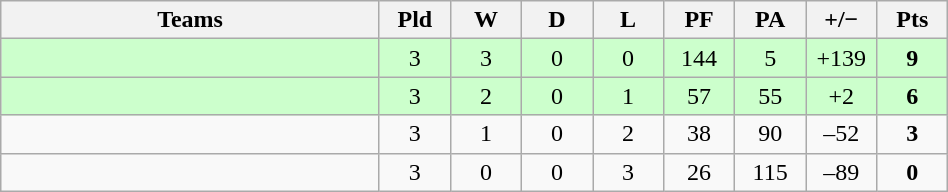<table class="wikitable" style="text-align: center;">
<tr>
<th width="245">Teams</th>
<th width="40">Pld</th>
<th width="40">W</th>
<th width="40">D</th>
<th width="40">L</th>
<th width="40">PF</th>
<th width="40">PA</th>
<th width="40">+/−</th>
<th width="40">Pts</th>
</tr>
<tr bgcolor=ccffcc>
<td align=left></td>
<td>3</td>
<td>3</td>
<td>0</td>
<td>0</td>
<td>144</td>
<td>5</td>
<td>+139</td>
<td><strong>9</strong></td>
</tr>
<tr bgcolor=ccffcc>
<td align=left></td>
<td>3</td>
<td>2</td>
<td>0</td>
<td>1</td>
<td>57</td>
<td>55</td>
<td>+2</td>
<td><strong>6</strong></td>
</tr>
<tr>
<td align=left></td>
<td>3</td>
<td>1</td>
<td>0</td>
<td>2</td>
<td>38</td>
<td>90</td>
<td>–52</td>
<td><strong>3</strong></td>
</tr>
<tr>
<td align=left></td>
<td>3</td>
<td>0</td>
<td>0</td>
<td>3</td>
<td>26</td>
<td>115</td>
<td>–89</td>
<td><strong>0</strong></td>
</tr>
</table>
